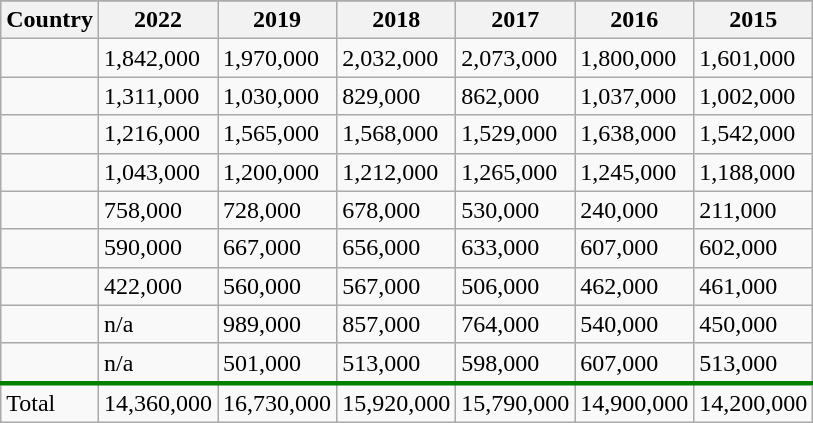<table class="wikitable sortable">
<tr>
</tr>
<tr>
<th style=background:>Country</th>
<th style=background:>2022</th>
<th style=background:>2019</th>
<th style=background:>2018</th>
<th style=background:>2017</th>
<th style=background:>2016</th>
<th style=background:>2015</th>
</tr>
<tr>
<td></td>
<td>1,842,000</td>
<td>1,970,000</td>
<td>2,032,000</td>
<td>2,073,000</td>
<td>1,800,000</td>
<td>1,601,000</td>
</tr>
<tr>
<td></td>
<td>1,311,000</td>
<td>1,030,000</td>
<td>829,000</td>
<td>862,000</td>
<td>1,037,000</td>
<td>1,002,000</td>
</tr>
<tr>
<td></td>
<td>1,216,000</td>
<td>1,565,000</td>
<td>1,568,000</td>
<td>1,529,000</td>
<td>1,638,000</td>
<td>1,542,000</td>
</tr>
<tr>
<td></td>
<td>1,043,000</td>
<td>1,200,000</td>
<td>1,212,000</td>
<td>1,265,000</td>
<td>1,245,000</td>
<td>1,188,000</td>
</tr>
<tr>
<td></td>
<td>758,000</td>
<td>728,000</td>
<td>678,000</td>
<td>530,000</td>
<td>240,000</td>
<td>211,000</td>
</tr>
<tr>
<td></td>
<td>590,000</td>
<td>667,000</td>
<td>656,000</td>
<td>633,000</td>
<td>607,000</td>
<td>602,000</td>
</tr>
<tr>
<td></td>
<td>422,000</td>
<td>560,000</td>
<td>567,000</td>
<td>506,000</td>
<td>462,000</td>
<td>461,000</td>
</tr>
<tr>
<td></td>
<td>n/a</td>
<td>989,000</td>
<td>857,000</td>
<td>764,000</td>
<td>540,000</td>
<td>450,000</td>
</tr>
<tr>
<td></td>
<td>n/a</td>
<td>501,000</td>
<td>513,000</td>
<td>598,000</td>
<td>607,000</td>
<td>513,000<br></td>
</tr>
<tr style="border-top:3px solid green;">
<td>Total</td>
<td>14,360,000</td>
<td>16,730,000</td>
<td>15,920,000</td>
<td>15,790,000</td>
<td>14,900,000</td>
<td>14,200,000</td>
</tr>
</table>
